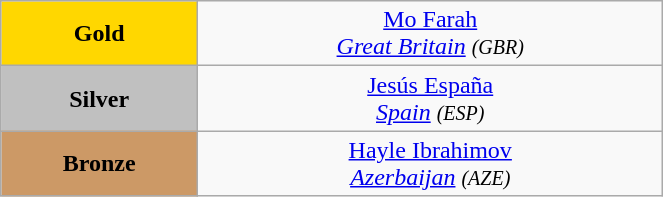<table class="wikitable" style=" text-align:center; " width="35%">
<tr>
<td bgcolor="gold"><strong>Gold</strong></td>
<td> <a href='#'>Mo Farah</a><br><em><a href='#'>Great Britain</a> <small>(GBR)</small></em></td>
</tr>
<tr>
<td bgcolor="silver"><strong>Silver</strong></td>
<td> <a href='#'>Jesús España</a><br><em><a href='#'>Spain</a> <small>(ESP)</small></em></td>
</tr>
<tr>
<td bgcolor="CC9966"><strong>Bronze</strong></td>
<td> <a href='#'>Hayle Ibrahimov</a><br><em><a href='#'>Azerbaijan</a> <small>(AZE)</small></em></td>
</tr>
</table>
